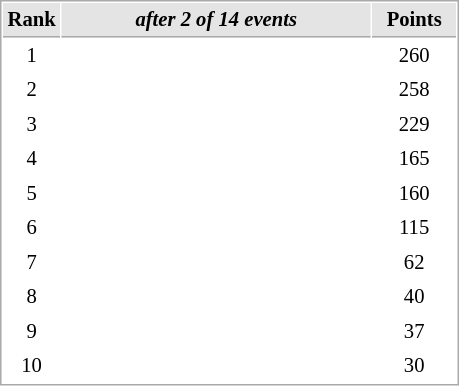<table cellspacing="1" cellpadding="3" style="border:1px solid #AAAAAA;font-size:86%">
<tr style="background-color: #E4E4E4;">
<th style="border-bottom:1px solid #AAAAAA; width: 10px;">Rank</th>
<th style="border-bottom:1px solid #AAAAAA; width: 200px;"><em>after 2 of 14 events</em></th>
<th style="border-bottom:1px solid #AAAAAA; width: 50px;">Points</th>
</tr>
<tr>
<td align=center>1</td>
<td></td>
<td align=center>260</td>
</tr>
<tr>
<td align=center>2</td>
<td></td>
<td align=center>258</td>
</tr>
<tr>
<td align=center>3</td>
<td></td>
<td align=center>229</td>
</tr>
<tr>
<td align=center>4</td>
<td></td>
<td align=center>165</td>
</tr>
<tr>
<td align=center>5</td>
<td></td>
<td align=center>160</td>
</tr>
<tr>
<td align=center>6</td>
<td></td>
<td align=center>115</td>
</tr>
<tr>
<td align=center>7</td>
<td></td>
<td align=center>62</td>
</tr>
<tr>
<td align=center>8</td>
<td></td>
<td align=center>40</td>
</tr>
<tr>
<td align=center>9</td>
<td></td>
<td align=center>37</td>
</tr>
<tr>
<td align=center>10</td>
<td></td>
<td align=center>30</td>
</tr>
</table>
